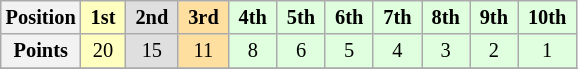<table class="wikitable" style="font-size:85%; text-align:center">
<tr>
<th>Position</th>
<td style="background:#ffffbf;"> <strong>1st</strong> </td>
<td style="background:#dfdfdf;"> <strong>2nd</strong> </td>
<td style="background:#ffdf9f;"> <strong>3rd</strong> </td>
<td style="background:#dfffdf;"> <strong>4th</strong> </td>
<td style="background:#dfffdf;"> <strong>5th</strong> </td>
<td style="background:#dfffdf;"> <strong>6th</strong> </td>
<td style="background:#dfffdf;"> <strong>7th</strong> </td>
<td style="background:#dfffdf;"> <strong>8th</strong> </td>
<td style="background:#dfffdf;"> <strong>9th</strong> </td>
<td style="background:#dfffdf;"> <strong>10th</strong> </td>
</tr>
<tr>
<th>Points</th>
<td style="background:#ffffbf;">20</td>
<td style="background:#dfdfdf;">15</td>
<td style="background:#ffdf9f;">11</td>
<td style="background:#dfffdf;">8</td>
<td style="background:#dfffdf;">6</td>
<td style="background:#dfffdf;">5</td>
<td style="background:#dfffdf;">4</td>
<td style="background:#dfffdf;">3</td>
<td style="background:#dfffdf;">2</td>
<td style="background:#dfffdf;">1</td>
</tr>
<tr>
</tr>
</table>
